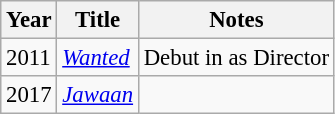<table class="wikitable" style="font-size: 95%;">
<tr>
<th>Year</th>
<th>Title</th>
<th>Notes</th>
</tr>
<tr>
<td>2011</td>
<td><em><a href='#'>Wanted</a></em></td>
<td>Debut in as Director</td>
</tr>
<tr>
<td>2017</td>
<td><em><a href='#'>Jawaan</a></em></td>
<td></td>
</tr>
</table>
